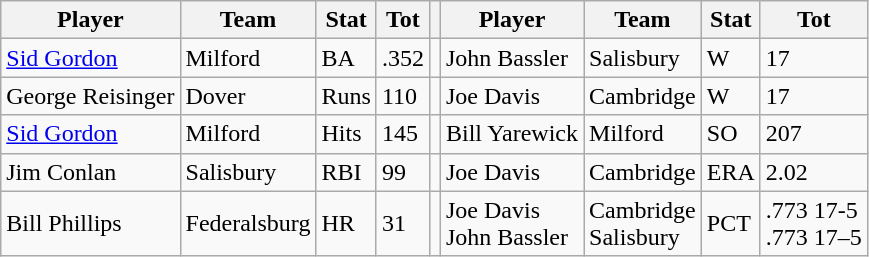<table class="wikitable">
<tr>
<th>Player</th>
<th>Team</th>
<th>Stat</th>
<th>Tot</th>
<th></th>
<th>Player</th>
<th>Team</th>
<th>Stat</th>
<th>Tot</th>
</tr>
<tr>
<td><a href='#'>Sid Gordon</a></td>
<td>Milford</td>
<td>BA</td>
<td>.352</td>
<td></td>
<td>John Bassler</td>
<td>Salisbury</td>
<td>W</td>
<td>17</td>
</tr>
<tr>
<td>George Reisinger</td>
<td>Dover</td>
<td>Runs</td>
<td>110</td>
<td></td>
<td>Joe Davis</td>
<td>Cambridge</td>
<td>W</td>
<td>17</td>
</tr>
<tr>
<td><a href='#'>Sid Gordon </a></td>
<td>Milford</td>
<td>Hits</td>
<td>145</td>
<td></td>
<td>Bill Yarewick</td>
<td>Milford</td>
<td>SO</td>
<td>207</td>
</tr>
<tr>
<td>Jim Conlan</td>
<td>Salisbury</td>
<td>RBI</td>
<td>99</td>
<td></td>
<td>Joe Davis</td>
<td>Cambridge</td>
<td>ERA</td>
<td>2.02</td>
</tr>
<tr>
<td>Bill Phillips</td>
<td>Federalsburg</td>
<td>HR</td>
<td>31</td>
<td></td>
<td>Joe Davis <br> John Bassler</td>
<td>Cambridge<br>Salisbury</td>
<td>PCT</td>
<td>.773 17-5<br>.773 17–5</td>
</tr>
</table>
